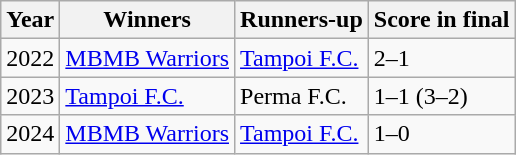<table class=wikitable>
<tr>
<th>Year</th>
<th>Winners</th>
<th>Runners-up</th>
<th>Score in final</th>
</tr>
<tr>
<td>2022</td>
<td><a href='#'>MBMB Warriors</a></td>
<td><a href='#'>Tampoi F.C.</a></td>
<td>2–1</td>
</tr>
<tr>
<td>2023</td>
<td><a href='#'>Tampoi F.C.</a></td>
<td>Perma F.C.</td>
<td>1–1 (3–2)</td>
</tr>
<tr>
<td>2024</td>
<td><a href='#'>MBMB Warriors</a></td>
<td><a href='#'>Tampoi F.C.</a></td>
<td>1–0</td>
</tr>
</table>
